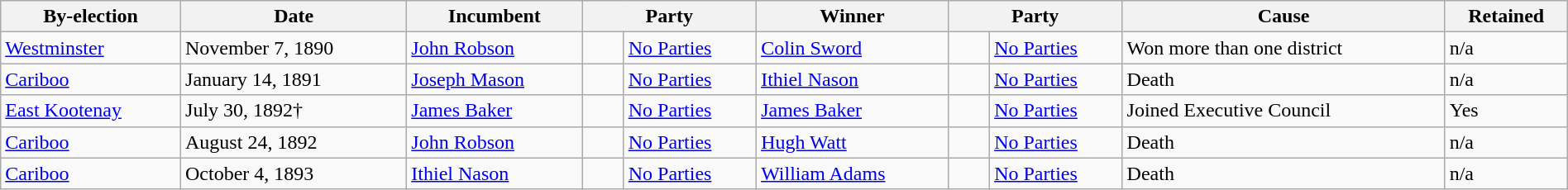<table class=wikitable style="width:100%">
<tr>
<th>By-election</th>
<th>Date</th>
<th>Incumbent</th>
<th colspan=2>Party</th>
<th>Winner</th>
<th colspan=2>Party</th>
<th>Cause</th>
<th>Retained</th>
</tr>
<tr>
<td><a href='#'>Westminster</a></td>
<td>November 7, 1890</td>
<td><a href='#'>John Robson</a></td>
<td>    </td>
<td><a href='#'>No Parties</a></td>
<td><a href='#'>Colin Sword</a></td>
<td>    </td>
<td><a href='#'>No Parties</a></td>
<td>Won more than one district</td>
<td>n/a</td>
</tr>
<tr>
<td><a href='#'>Cariboo</a></td>
<td>January 14, 1891</td>
<td><a href='#'>Joseph Mason</a></td>
<td>    </td>
<td><a href='#'>No Parties</a></td>
<td><a href='#'>Ithiel Nason</a></td>
<td>    </td>
<td><a href='#'>No Parties</a></td>
<td>Death</td>
<td>n/a</td>
</tr>
<tr>
<td><a href='#'>East Kootenay</a></td>
<td>July 30, 1892†</td>
<td><a href='#'>James Baker</a></td>
<td>    </td>
<td><a href='#'>No Parties</a></td>
<td><a href='#'>James Baker</a></td>
<td>    </td>
<td><a href='#'>No Parties</a></td>
<td>Joined Executive Council</td>
<td>Yes</td>
</tr>
<tr>
<td><a href='#'>Cariboo</a></td>
<td>August 24, 1892</td>
<td><a href='#'>John Robson</a></td>
<td>    </td>
<td><a href='#'>No Parties</a></td>
<td><a href='#'>Hugh Watt</a></td>
<td>    </td>
<td><a href='#'>No Parties</a></td>
<td>Death</td>
<td>n/a</td>
</tr>
<tr>
<td><a href='#'>Cariboo</a></td>
<td>October 4, 1893</td>
<td><a href='#'>Ithiel Nason</a></td>
<td>    </td>
<td><a href='#'>No Parties</a></td>
<td><a href='#'>William Adams</a></td>
<td>    </td>
<td><a href='#'>No Parties</a></td>
<td>Death</td>
<td>n/a</td>
</tr>
</table>
